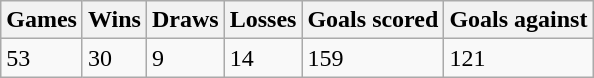<table class="wikitable" border="1">
<tr>
<th>Games</th>
<th>Wins</th>
<th>Draws</th>
<th>Losses</th>
<th>Goals scored</th>
<th>Goals against</th>
</tr>
<tr>
<td>53</td>
<td>30</td>
<td>9</td>
<td>14</td>
<td>159</td>
<td>121</td>
</tr>
</table>
